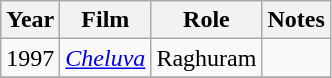<table class="wikitable sortable">
<tr>
<th>Year</th>
<th>Film</th>
<th>Role</th>
<th>Notes</th>
</tr>
<tr>
<td>1997</td>
<td><em><a href='#'>Cheluva</a></em></td>
<td>Raghuram</td>
<td></td>
</tr>
<tr>
</tr>
</table>
